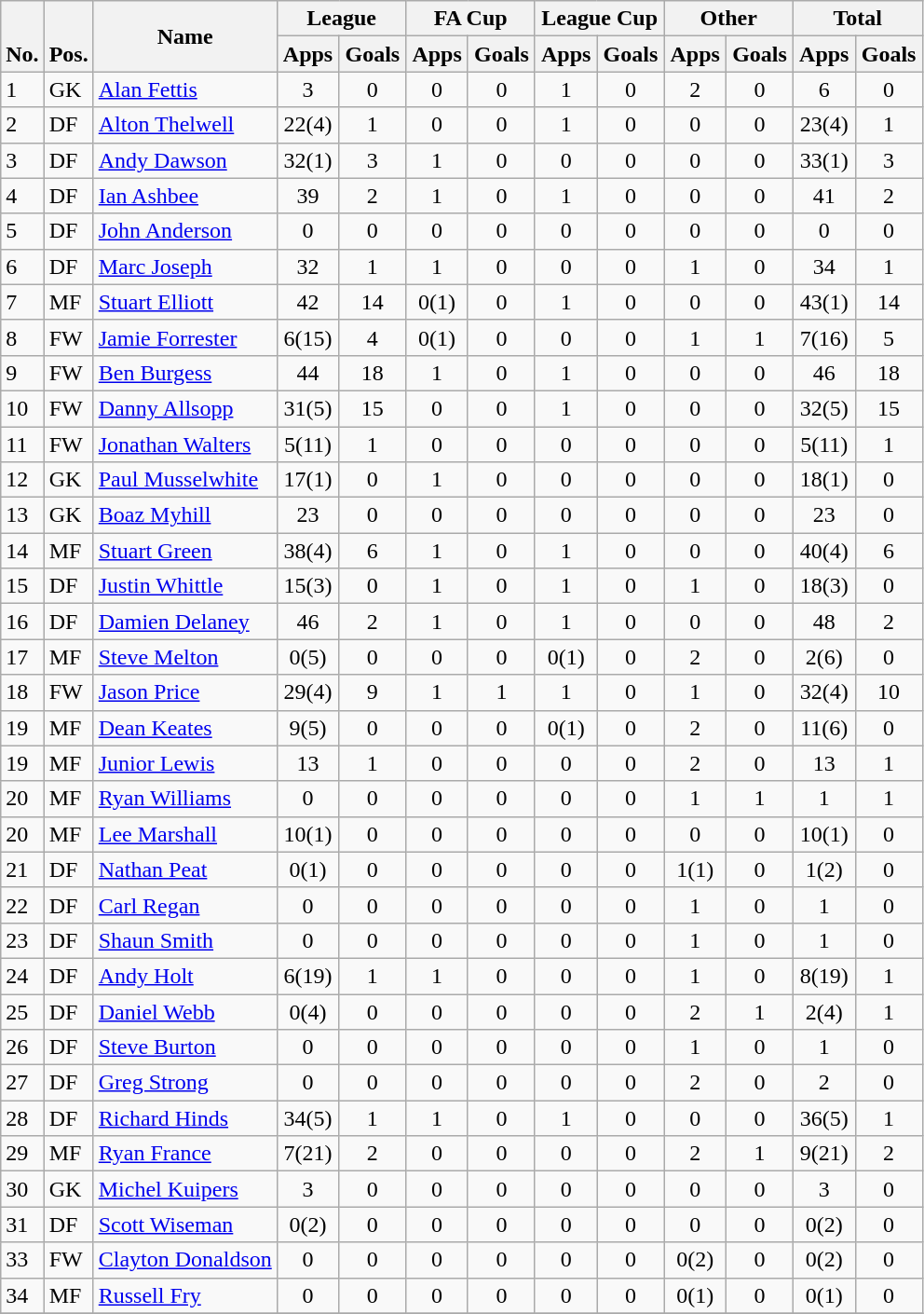<table class="wikitable" style="text-align:center">
<tr>
<th rowspan="2" valign="bottom">No.</th>
<th rowspan="2" valign="bottom">Pos.</th>
<th rowspan="2">Name</th>
<th colspan="2" width="85">League</th>
<th colspan="2" width="85">FA Cup</th>
<th colspan="2" width="85">League Cup</th>
<th colspan="2" width="85">Other</th>
<th colspan="2" width="85">Total</th>
</tr>
<tr>
<th>Apps</th>
<th>Goals</th>
<th>Apps</th>
<th>Goals</th>
<th>Apps</th>
<th>Goals</th>
<th>Apps</th>
<th>Goals</th>
<th>Apps</th>
<th>Goals</th>
</tr>
<tr>
<td align="left">1</td>
<td align="left">GK</td>
<td align="left"> <a href='#'>Alan Fettis</a></td>
<td>3</td>
<td>0</td>
<td>0</td>
<td>0</td>
<td>1</td>
<td>0</td>
<td>2</td>
<td>0</td>
<td>6</td>
<td>0</td>
</tr>
<tr>
<td align="left">2</td>
<td align="left">DF</td>
<td align="left"> <a href='#'>Alton Thelwell</a></td>
<td>22(4)</td>
<td>1</td>
<td>0</td>
<td>0</td>
<td>1</td>
<td>0</td>
<td>0</td>
<td>0</td>
<td>23(4)</td>
<td>1</td>
</tr>
<tr>
<td align="left">3</td>
<td align="left">DF</td>
<td align="left"> <a href='#'>Andy Dawson</a></td>
<td>32(1)</td>
<td>3</td>
<td>1</td>
<td>0</td>
<td>0</td>
<td>0</td>
<td>0</td>
<td>0</td>
<td>33(1)</td>
<td>3</td>
</tr>
<tr>
<td align="left">4</td>
<td align="left">DF</td>
<td align="left"> <a href='#'>Ian Ashbee</a></td>
<td>39</td>
<td>2</td>
<td>1</td>
<td>0</td>
<td>1</td>
<td>0</td>
<td>0</td>
<td>0</td>
<td>41</td>
<td>2</td>
</tr>
<tr>
<td align="left">5</td>
<td align="left">DF</td>
<td align="left"> <a href='#'>John Anderson</a></td>
<td>0</td>
<td>0</td>
<td>0</td>
<td>0</td>
<td>0</td>
<td>0</td>
<td>0</td>
<td>0</td>
<td>0</td>
<td>0</td>
</tr>
<tr>
<td align="left">6</td>
<td align="left">DF</td>
<td align="left"> <a href='#'>Marc Joseph</a></td>
<td>32</td>
<td>1</td>
<td>1</td>
<td>0</td>
<td>0</td>
<td>0</td>
<td>1</td>
<td>0</td>
<td>34</td>
<td>1</td>
</tr>
<tr>
<td align="left">7</td>
<td align="left">MF</td>
<td align="left"> <a href='#'>Stuart Elliott</a></td>
<td>42</td>
<td>14</td>
<td>0(1)</td>
<td>0</td>
<td>1</td>
<td>0</td>
<td>0</td>
<td>0</td>
<td>43(1)</td>
<td>14</td>
</tr>
<tr>
<td align="left">8</td>
<td align="left">FW</td>
<td align="left"> <a href='#'>Jamie Forrester</a></td>
<td>6(15)</td>
<td>4</td>
<td>0(1)</td>
<td>0</td>
<td>0</td>
<td>0</td>
<td>1</td>
<td>1</td>
<td>7(16)</td>
<td>5</td>
</tr>
<tr>
<td align="left">9</td>
<td align="left">FW</td>
<td align="left"> <a href='#'>Ben Burgess</a></td>
<td>44</td>
<td>18</td>
<td>1</td>
<td>0</td>
<td>1</td>
<td>0</td>
<td>0</td>
<td>0</td>
<td>46</td>
<td>18</td>
</tr>
<tr>
<td align="left">10</td>
<td align="left">FW</td>
<td align="left"> <a href='#'>Danny Allsopp</a></td>
<td>31(5)</td>
<td>15</td>
<td>0</td>
<td>0</td>
<td>1</td>
<td>0</td>
<td>0</td>
<td>0</td>
<td>32(5)</td>
<td>15</td>
</tr>
<tr>
<td align="left">11</td>
<td align="left">FW</td>
<td align="left"> <a href='#'>Jonathan Walters</a></td>
<td>5(11)</td>
<td>1</td>
<td>0</td>
<td>0</td>
<td>0</td>
<td>0</td>
<td>0</td>
<td>0</td>
<td>5(11)</td>
<td>1</td>
</tr>
<tr>
<td align="left">12</td>
<td align="left">GK</td>
<td align="left"> <a href='#'>Paul Musselwhite</a></td>
<td>17(1)</td>
<td>0</td>
<td>1</td>
<td>0</td>
<td>0</td>
<td>0</td>
<td>0</td>
<td>0</td>
<td>18(1)</td>
<td>0</td>
</tr>
<tr>
<td align="left">13</td>
<td align="left">GK</td>
<td align="left"> <a href='#'>Boaz Myhill</a></td>
<td>23</td>
<td>0</td>
<td>0</td>
<td>0</td>
<td>0</td>
<td>0</td>
<td>0</td>
<td>0</td>
<td>23</td>
<td>0</td>
</tr>
<tr>
<td align="left">14</td>
<td align="left">MF</td>
<td align="left"> <a href='#'>Stuart Green</a></td>
<td>38(4)</td>
<td>6</td>
<td>1</td>
<td>0</td>
<td>1</td>
<td>0</td>
<td>0</td>
<td>0</td>
<td>40(4)</td>
<td>6</td>
</tr>
<tr>
<td align="left">15</td>
<td align="left">DF</td>
<td align="left"> <a href='#'>Justin Whittle</a></td>
<td>15(3)</td>
<td>0</td>
<td>1</td>
<td>0</td>
<td>1</td>
<td>0</td>
<td>1</td>
<td>0</td>
<td>18(3)</td>
<td>0</td>
</tr>
<tr>
<td align="left">16</td>
<td align="left">DF</td>
<td align="left"> <a href='#'>Damien Delaney</a></td>
<td>46</td>
<td>2</td>
<td>1</td>
<td>0</td>
<td>1</td>
<td>0</td>
<td>0</td>
<td>0</td>
<td>48</td>
<td>2</td>
</tr>
<tr>
<td align="left">17</td>
<td align="left">MF</td>
<td align="left"> <a href='#'>Steve Melton</a></td>
<td>0(5)</td>
<td>0</td>
<td>0</td>
<td>0</td>
<td>0(1)</td>
<td>0</td>
<td>2</td>
<td>0</td>
<td>2(6)</td>
<td>0</td>
</tr>
<tr>
<td align="left">18</td>
<td align="left">FW</td>
<td align="left"> <a href='#'>Jason Price</a></td>
<td>29(4)</td>
<td>9</td>
<td>1</td>
<td>1</td>
<td>1</td>
<td>0</td>
<td>1</td>
<td>0</td>
<td>32(4)</td>
<td>10</td>
</tr>
<tr>
<td align="left">19</td>
<td align="left">MF</td>
<td align="left"> <a href='#'>Dean Keates</a></td>
<td>9(5)</td>
<td>0</td>
<td>0</td>
<td>0</td>
<td>0(1)</td>
<td>0</td>
<td>2</td>
<td>0</td>
<td>11(6)</td>
<td>0</td>
</tr>
<tr>
<td align="left">19</td>
<td align="left">MF</td>
<td align="left"> <a href='#'>Junior Lewis</a></td>
<td>13</td>
<td>1</td>
<td>0</td>
<td>0</td>
<td>0</td>
<td>0</td>
<td>2</td>
<td>0</td>
<td>13</td>
<td>1</td>
</tr>
<tr>
<td align="left">20</td>
<td align="left">MF</td>
<td align="left"> <a href='#'>Ryan Williams</a></td>
<td>0</td>
<td>0</td>
<td>0</td>
<td>0</td>
<td>0</td>
<td>0</td>
<td>1</td>
<td>1</td>
<td>1</td>
<td>1</td>
</tr>
<tr>
<td align="left">20</td>
<td align="left">MF</td>
<td align="left"> <a href='#'>Lee Marshall</a></td>
<td>10(1)</td>
<td>0</td>
<td>0</td>
<td>0</td>
<td>0</td>
<td>0</td>
<td>0</td>
<td>0</td>
<td>10(1)</td>
<td>0</td>
</tr>
<tr>
<td align="left">21</td>
<td align="left">DF</td>
<td align="left"> <a href='#'>Nathan Peat</a></td>
<td>0(1)</td>
<td>0</td>
<td>0</td>
<td>0</td>
<td>0</td>
<td>0</td>
<td>1(1)</td>
<td>0</td>
<td>1(2)</td>
<td>0</td>
</tr>
<tr>
<td align="left">22</td>
<td align="left">DF</td>
<td align="left"> <a href='#'>Carl Regan</a></td>
<td>0</td>
<td>0</td>
<td>0</td>
<td>0</td>
<td>0</td>
<td>0</td>
<td>1</td>
<td>0</td>
<td>1</td>
<td>0</td>
</tr>
<tr>
<td align="left">23</td>
<td align="left">DF</td>
<td align="left"> <a href='#'>Shaun Smith</a></td>
<td>0</td>
<td>0</td>
<td>0</td>
<td>0</td>
<td>0</td>
<td>0</td>
<td>1</td>
<td>0</td>
<td>1</td>
<td>0</td>
</tr>
<tr>
<td align="left">24</td>
<td align="left">DF</td>
<td align="left"> <a href='#'>Andy Holt</a></td>
<td>6(19)</td>
<td>1</td>
<td>1</td>
<td>0</td>
<td>0</td>
<td>0</td>
<td>1</td>
<td>0</td>
<td>8(19)</td>
<td>1</td>
</tr>
<tr>
<td align="left">25</td>
<td align="left">DF</td>
<td align="left"> <a href='#'>Daniel Webb</a></td>
<td>0(4)</td>
<td>0</td>
<td>0</td>
<td>0</td>
<td>0</td>
<td>0</td>
<td>2</td>
<td>1</td>
<td>2(4)</td>
<td>1</td>
</tr>
<tr>
<td align="left">26</td>
<td align="left">DF</td>
<td align="left"> <a href='#'>Steve Burton</a></td>
<td>0</td>
<td>0</td>
<td>0</td>
<td>0</td>
<td>0</td>
<td>0</td>
<td>1</td>
<td>0</td>
<td>1</td>
<td>0</td>
</tr>
<tr>
<td align="left">27</td>
<td align="left">DF</td>
<td align="left"> <a href='#'>Greg Strong</a></td>
<td>0</td>
<td>0</td>
<td>0</td>
<td>0</td>
<td>0</td>
<td>0</td>
<td>2</td>
<td>0</td>
<td>2</td>
<td>0</td>
</tr>
<tr>
<td align="left">28</td>
<td align="left">DF</td>
<td align="left"> <a href='#'>Richard Hinds</a></td>
<td>34(5)</td>
<td>1</td>
<td>1</td>
<td>0</td>
<td>1</td>
<td>0</td>
<td>0</td>
<td>0</td>
<td>36(5)</td>
<td>1</td>
</tr>
<tr>
<td align="left">29</td>
<td align="left">MF</td>
<td align="left"> <a href='#'>Ryan France</a></td>
<td>7(21)</td>
<td>2</td>
<td>0</td>
<td>0</td>
<td>0</td>
<td>0</td>
<td>2</td>
<td>1</td>
<td>9(21)</td>
<td>2</td>
</tr>
<tr>
<td align="left">30</td>
<td align="left">GK</td>
<td align="left"> <a href='#'>Michel Kuipers</a></td>
<td>3</td>
<td>0</td>
<td>0</td>
<td>0</td>
<td>0</td>
<td>0</td>
<td>0</td>
<td>0</td>
<td>3</td>
<td>0</td>
</tr>
<tr>
<td align="left">31</td>
<td align="left">DF</td>
<td align="left"> <a href='#'>Scott Wiseman</a></td>
<td>0(2)</td>
<td>0</td>
<td>0</td>
<td>0</td>
<td>0</td>
<td>0</td>
<td>0</td>
<td>0</td>
<td>0(2)</td>
<td>0</td>
</tr>
<tr>
<td align="left">33</td>
<td align="left">FW</td>
<td align="left"> <a href='#'>Clayton Donaldson</a></td>
<td>0</td>
<td>0</td>
<td>0</td>
<td>0</td>
<td>0</td>
<td>0</td>
<td>0(2)</td>
<td>0</td>
<td>0(2)</td>
<td>0</td>
</tr>
<tr>
<td align="left">34</td>
<td align="left">MF</td>
<td align="left"> <a href='#'>Russell Fry</a></td>
<td>0</td>
<td>0</td>
<td>0</td>
<td>0</td>
<td>0</td>
<td>0</td>
<td>0(1)</td>
<td>0</td>
<td>0(1)</td>
<td>0</td>
</tr>
<tr>
</tr>
</table>
